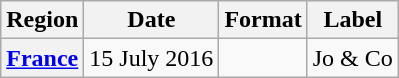<table class="wikitable sortable plainrowheaders">
<tr>
<th scope="col">Region</th>
<th scope="col">Date</th>
<th scope="col">Format</th>
<th scope="col">Label</th>
</tr>
<tr>
<th scope="row"><a href='#'>France</a></th>
<td>15 July 2016</td>
<td></td>
<td>Jo & Co</td>
</tr>
</table>
